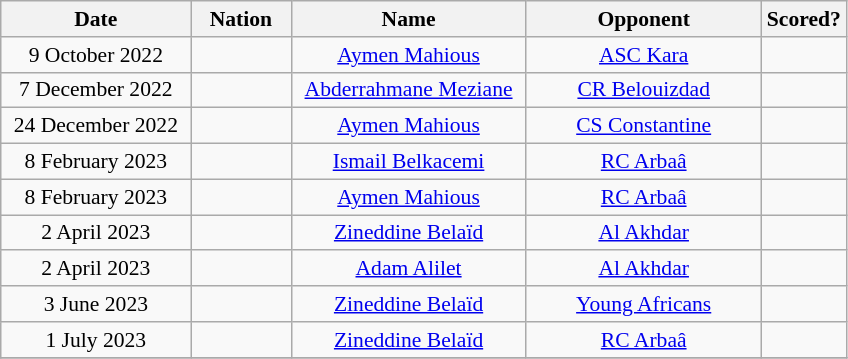<table class="wikitable" style="text-align:center; font-size:90%; ">
<tr>
<th width=120>Date</th>
<th width=60>Nation</th>
<th width=150>Name</th>
<th width=150>Opponent</th>
<th width=50>Scored?</th>
</tr>
<tr>
<td>9 October 2022</td>
<td></td>
<td><a href='#'>Aymen Mahious</a></td>
<td><a href='#'>ASC Kara</a></td>
<td></td>
</tr>
<tr>
<td>7 December 2022</td>
<td></td>
<td><a href='#'>Abderrahmane Meziane</a></td>
<td><a href='#'>CR Belouizdad</a></td>
<td></td>
</tr>
<tr>
<td>24 December 2022</td>
<td></td>
<td><a href='#'>Aymen Mahious</a></td>
<td><a href='#'>CS Constantine</a></td>
<td></td>
</tr>
<tr>
<td>8 February 2023</td>
<td></td>
<td><a href='#'>Ismail Belkacemi</a></td>
<td><a href='#'>RC Arbaâ</a></td>
<td></td>
</tr>
<tr>
<td>8 February 2023</td>
<td></td>
<td><a href='#'>Aymen Mahious</a></td>
<td><a href='#'>RC Arbaâ</a></td>
<td></td>
</tr>
<tr>
<td>2 April 2023</td>
<td></td>
<td><a href='#'>Zineddine Belaïd</a></td>
<td><a href='#'>Al Akhdar</a></td>
<td></td>
</tr>
<tr>
<td>2 April 2023</td>
<td></td>
<td><a href='#'>Adam Alilet</a></td>
<td><a href='#'>Al Akhdar</a></td>
<td></td>
</tr>
<tr>
<td>3 June 2023</td>
<td></td>
<td><a href='#'>Zineddine Belaïd</a></td>
<td><a href='#'>Young Africans</a></td>
<td></td>
</tr>
<tr>
<td>1 July 2023</td>
<td></td>
<td><a href='#'>Zineddine Belaïd</a></td>
<td><a href='#'>RC Arbaâ</a></td>
<td></td>
</tr>
<tr>
</tr>
</table>
